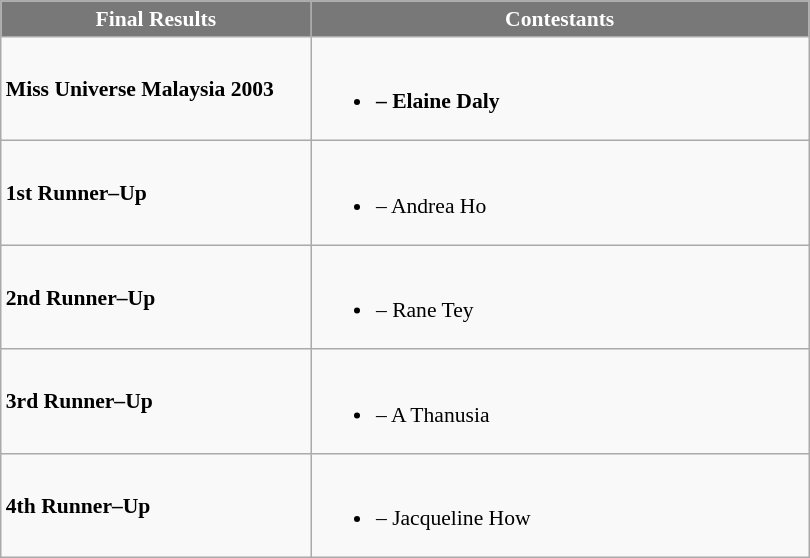<table class="wikitable sortable" style="font-size: 90%;">
<tr>
<th width="200" style="background-color:#787878;color:#FFFFFF;">Final Results</th>
<th width="325" style="background-color:#787878;color:#FFFFFF;">Contestants</th>
</tr>
<tr>
<td><strong>Miss Universe Malaysia 2003</strong></td>
<td><br><ul><li><strong></strong> <strong>–</strong> <strong>Elaine Daly</strong></li></ul></td>
</tr>
<tr>
<td><strong>1st Runner–Up</strong></td>
<td><br><ul><li><strong></strong> –  Andrea Ho</li></ul></td>
</tr>
<tr>
<td><strong>2nd Runner–Up</strong></td>
<td><br><ul><li><strong></strong> – Rane Tey</li></ul></td>
</tr>
<tr>
<td><strong>3rd Runner–Up</strong></td>
<td><br><ul><li><strong></strong> –  A Thanusia</li></ul></td>
</tr>
<tr>
<td><strong>4th Runner–Up</strong></td>
<td><br><ul><li><strong></strong> – Jacqueline How</li></ul></td>
</tr>
</table>
